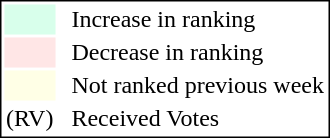<table style="border:1px solid black;">
<tr>
<td style="background:#D8FFEB; width:20px;"></td>
<td> </td>
<td>Increase in ranking</td>
</tr>
<tr>
<td style="background:#FFE6E6; width:20px;"></td>
<td> </td>
<td>Decrease in ranking</td>
</tr>
<tr>
<td style="background:#FFFFE6; width:20px;"></td>
<td> </td>
<td>Not ranked previous week</td>
</tr>
<tr>
<td>(RV)</td>
<td> </td>
<td>Received Votes</td>
</tr>
</table>
